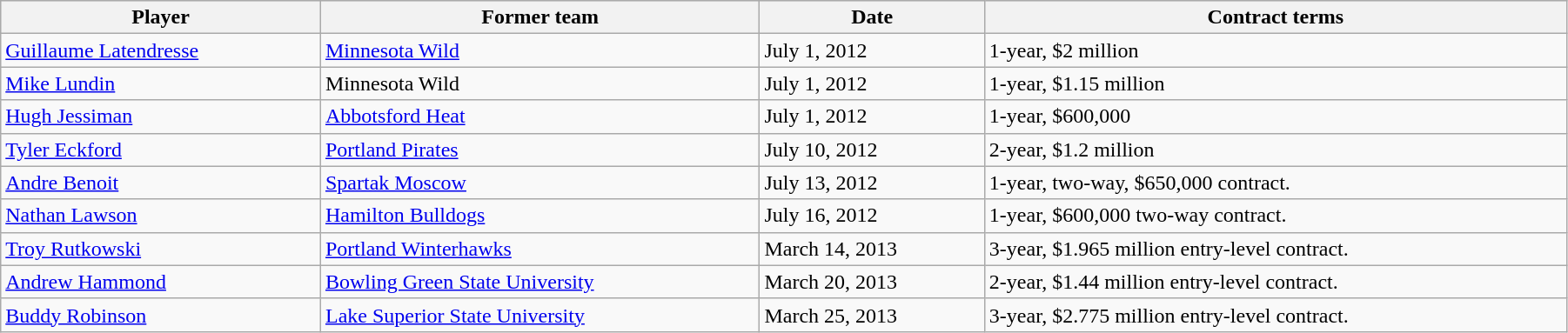<table class="wikitable" style="width:95%;">
<tr style="text-align:center; background:#ddd;">
<th>Player</th>
<th>Former team</th>
<th>Date</th>
<th>Contract terms</th>
</tr>
<tr>
<td><a href='#'>Guillaume Latendresse</a></td>
<td><a href='#'>Minnesota Wild</a></td>
<td>July 1, 2012</td>
<td>1-year, $2 million</td>
</tr>
<tr>
<td><a href='#'>Mike Lundin</a></td>
<td>Minnesota Wild</td>
<td>July 1, 2012</td>
<td>1-year, $1.15 million</td>
</tr>
<tr>
<td><a href='#'>Hugh Jessiman</a></td>
<td><a href='#'>Abbotsford Heat</a></td>
<td>July 1, 2012</td>
<td>1-year, $600,000</td>
</tr>
<tr>
<td><a href='#'>Tyler Eckford</a></td>
<td><a href='#'>Portland Pirates</a></td>
<td>July 10, 2012</td>
<td>2-year, $1.2 million</td>
</tr>
<tr>
<td><a href='#'>Andre Benoit</a></td>
<td><a href='#'>Spartak Moscow</a></td>
<td>July 13, 2012</td>
<td>1-year, two-way, $650,000 contract.</td>
</tr>
<tr>
<td><a href='#'>Nathan Lawson</a></td>
<td><a href='#'>Hamilton Bulldogs</a></td>
<td>July 16, 2012</td>
<td>1-year, $600,000 two-way contract.</td>
</tr>
<tr>
<td><a href='#'>Troy Rutkowski</a></td>
<td><a href='#'>Portland Winterhawks</a></td>
<td>March 14, 2013</td>
<td>3-year, $1.965 million entry-level contract.</td>
</tr>
<tr>
<td><a href='#'>Andrew Hammond</a></td>
<td><a href='#'>Bowling Green State University</a></td>
<td>March 20, 2013</td>
<td>2-year, $1.44 million entry-level contract.</td>
</tr>
<tr>
<td><a href='#'>Buddy Robinson</a></td>
<td><a href='#'>Lake Superior State University</a></td>
<td>March 25, 2013</td>
<td>3-year, $2.775 million entry-level contract.</td>
</tr>
</table>
